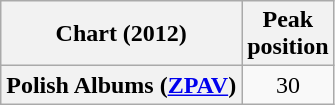<table class="wikitable plainrowheaders" style="text-align:center">
<tr>
<th scope="col">Chart (2012)</th>
<th scope="col">Peak<br>position</th>
</tr>
<tr>
<th scope="row">Polish Albums (<a href='#'>ZPAV</a>)</th>
<td style="text-align:center;">30</td>
</tr>
</table>
